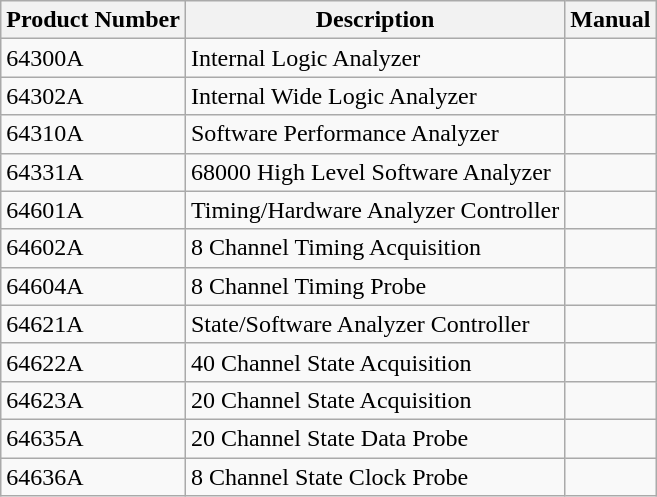<table class="wikitable">
<tr>
<th>Product Number</th>
<th>Description</th>
<th>Manual</th>
</tr>
<tr>
<td>64300A</td>
<td>Internal Logic Analyzer</td>
<td></td>
</tr>
<tr>
<td>64302A</td>
<td>Internal Wide Logic Analyzer</td>
<td></td>
</tr>
<tr>
<td>64310A</td>
<td>Software Performance Analyzer</td>
<td></td>
</tr>
<tr>
<td>64331A</td>
<td>68000 High Level Software Analyzer</td>
<td></td>
</tr>
<tr>
<td>64601A</td>
<td>Timing/Hardware Analyzer Controller</td>
<td></td>
</tr>
<tr>
<td>64602A</td>
<td>8 Channel Timing Acquisition</td>
<td></td>
</tr>
<tr>
<td>64604A</td>
<td>8 Channel Timing Probe</td>
<td></td>
</tr>
<tr>
<td>64621A</td>
<td>State/Software Analyzer Controller</td>
<td></td>
</tr>
<tr>
<td>64622A</td>
<td>40 Channel State Acquisition</td>
<td></td>
</tr>
<tr>
<td>64623A</td>
<td>20 Channel State Acquisition</td>
<td></td>
</tr>
<tr>
<td>64635A</td>
<td>20 Channel State Data Probe</td>
<td></td>
</tr>
<tr>
<td>64636A</td>
<td>8 Channel State Clock Probe</td>
<td></td>
</tr>
</table>
